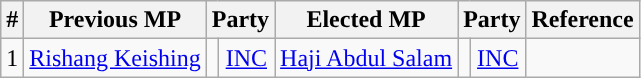<table class="wikitable">
<tr>
<th>#</th>
<th>Previous MP</th>
<th colspan=2>Party</th>
<th>Elected MP</th>
<th colspan=2>Party</th>
<th>Reference</th>
</tr>
<tr style="text-align:center;">
<td>1</td>
<td><a href='#'>Rishang Keishing</a></td>
<td></td>
<td><a href='#'>INC</a></td>
<td><a href='#'>Haji Abdul Salam</a></td>
<td></td>
<td><a href='#'>INC</a></td>
<td rowspan=1></td>
</tr>
</table>
